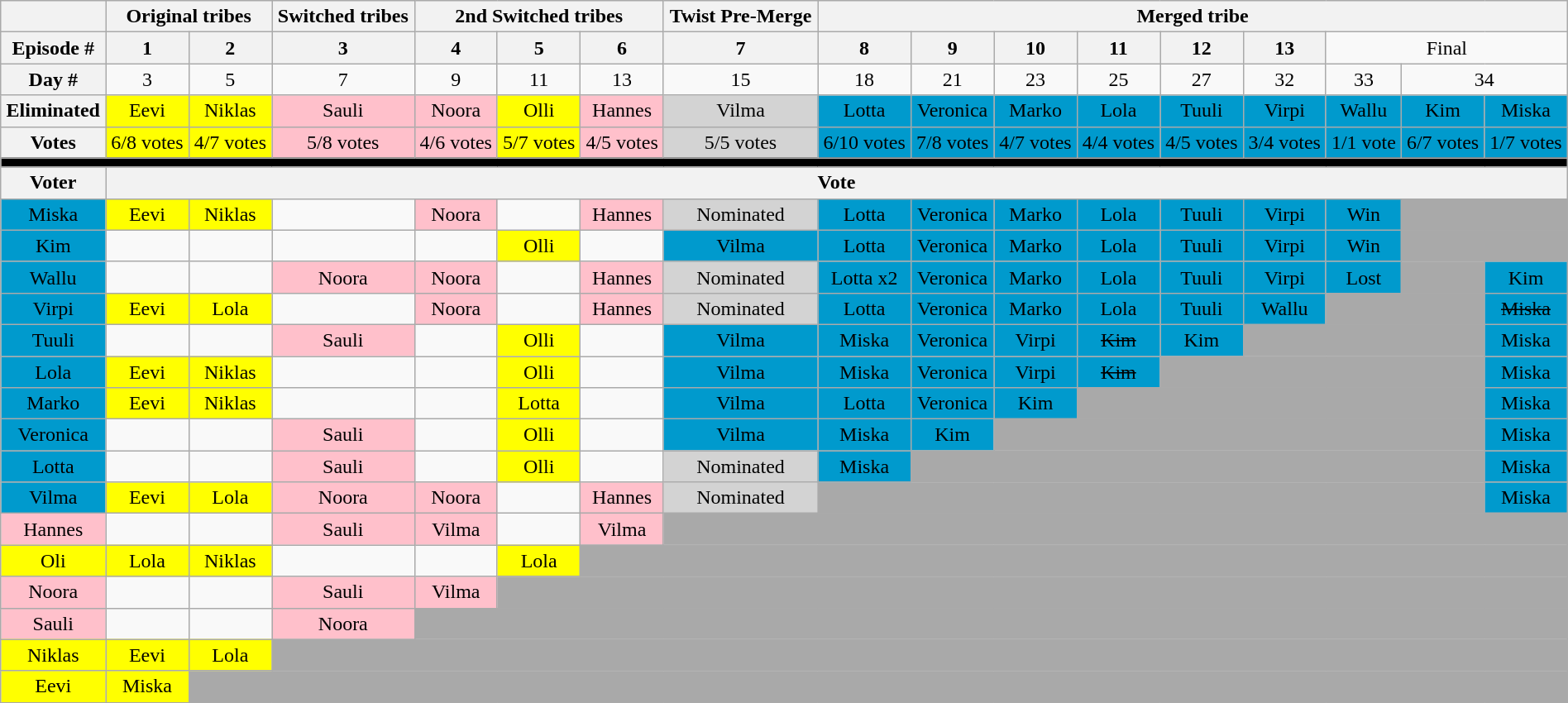<table class="wikitable" style="text-align:center; width:100%">
<tr>
<th colspan=1></th>
<th colspan=2>Original tribes</th>
<th colspan=1>Switched tribes</th>
<th colspan=3>2nd Switched tribes</th>
<th colspan=1>Twist Pre-Merge</th>
<th colspan=9>Merged tribe</th>
</tr>
<tr>
<th colspan=1>Episode #</th>
<th>1</th>
<th>2</th>
<th>3</th>
<th>4</th>
<th>5</th>
<th>6</th>
<th>7</th>
<th>8</th>
<th>9</th>
<th>10</th>
<th>11</th>
<th>12</th>
<th>13</th>
<td colspan=3>Final</td>
</tr>
<tr>
<th colspan=1>Day #</th>
<td>3</td>
<td>5</td>
<td>7</td>
<td>9</td>
<td>11</td>
<td>13</td>
<td>15</td>
<td>18</td>
<td>21</td>
<td>23</td>
<td>25</td>
<td>27</td>
<td>32</td>
<td>33</td>
<td colspan=2>34</td>
</tr>
<tr>
<th colspan=1>Eliminated</th>
<td bgcolor="yellow">Eevi</td>
<td bgcolor="yellow">Niklas</td>
<td bgcolor="pink">Sauli</td>
<td bgcolor="pink">Noora</td>
<td bgcolor="yellow">Olli</td>
<td bgcolor="pink">Hannes</td>
<td bgcolor="lightgrey">Vilma</td>
<td bgcolor="009ACD">Lotta</td>
<td bgcolor="009ACD">Veronica</td>
<td bgcolor="009ACD">Marko</td>
<td bgcolor="009ACD">Lola</td>
<td bgcolor="009ACD">Tuuli</td>
<td bgcolor="009ACD">Virpi</td>
<td bgcolor="009ACD">Wallu</td>
<td bgcolor="009ACD">Kim</td>
<td bgcolor="009ACD">Miska</td>
</tr>
<tr>
<th colspan=1>Votes</th>
<td bgcolor="yellow">6/8 votes</td>
<td bgcolor="yellow">4/7 votes</td>
<td bgcolor="pink">5/8 votes</td>
<td bgcolor="pink">4/6 votes</td>
<td bgcolor="yellow">5/7 votes</td>
<td bgcolor="pink">4/5 votes</td>
<td bgcolor="lightgrey">5/5 votes</td>
<td bgcolor="009ACD">6/10 votes</td>
<td bgcolor="009ACD">7/8 votes</td>
<td bgcolor="009ACD">4/7 votes</td>
<td bgcolor="009ACD">4/4 votes</td>
<td bgcolor="009ACD">4/5 votes</td>
<td bgcolor="009ACD">3/4 votes</td>
<td bgcolor="009ACD">1/1 vote</td>
<td bgcolor="009ACD">6/7 votes</td>
<td bgcolor="009ACD">1/7 votes</td>
</tr>
<tr>
<td colspan=17 bgcolor=black></td>
</tr>
<tr>
<th colspan=1>Voter</th>
<th colspan=16>Vote</th>
</tr>
<tr>
<td bgcolor="009ACD">Miska</td>
<td bgcolor="yellow">Eevi</td>
<td bgcolor="yellow">Niklas</td>
<td></td>
<td bgcolor="pink">Noora</td>
<td></td>
<td bgcolor="pink">Hannes</td>
<td bgcolor="lightgrey">Nominated</td>
<td bgcolor="009ACD">Lotta</td>
<td bgcolor="009ACD">Veronica</td>
<td bgcolor="009ACD">Marko</td>
<td bgcolor="009ACD">Lola</td>
<td bgcolor="009ACD">Tuuli</td>
<td bgcolor="009ACD">Virpi</td>
<td bgcolor="009ACD">Win</td>
<td style="background:darkgrey;" colspan="2"></td>
</tr>
<tr>
<td bgcolor="009ACD">Kim</td>
<td></td>
<td></td>
<td></td>
<td></td>
<td bgcolor="yellow">Olli</td>
<td></td>
<td bgcolor="009ACD">Vilma</td>
<td bgcolor="009ACD">Lotta</td>
<td bgcolor="009ACD">Veronica</td>
<td bgcolor="009ACD">Marko</td>
<td bgcolor="009ACD">Lola</td>
<td bgcolor="009ACD">Tuuli</td>
<td bgcolor="009ACD">Virpi</td>
<td bgcolor="009ACD">Win</td>
<td style="background:darkgrey;" colspan="2"></td>
</tr>
<tr>
<td bgcolor="009ACD">Wallu</td>
<td></td>
<td></td>
<td bgcolor="pink">Noora</td>
<td bgcolor="pink">Noora</td>
<td></td>
<td bgcolor="pink">Hannes</td>
<td bgcolor="lightgrey">Nominated</td>
<td bgcolor="009ACD">Lotta x2</td>
<td bgcolor="009ACD">Veronica</td>
<td bgcolor="009ACD">Marko</td>
<td bgcolor="009ACD">Lola</td>
<td bgcolor="009ACD">Tuuli</td>
<td bgcolor="009ACD">Virpi</td>
<td bgcolor="009ACD">Lost</td>
<td style="background:darkgrey;" colspan="1"></td>
<td bgcolor="009ACD">Kim</td>
</tr>
<tr>
<td bgcolor="009ACD">Virpi</td>
<td bgcolor="yellow">Eevi</td>
<td bgcolor="yellow">Lola</td>
<td></td>
<td bgcolor="pink">Noora</td>
<td></td>
<td bgcolor="pink">Hannes</td>
<td bgcolor="lightgrey">Nominated</td>
<td bgcolor="009ACD">Lotta</td>
<td bgcolor="009ACD">Veronica</td>
<td bgcolor="009ACD">Marko</td>
<td bgcolor="009ACD">Lola</td>
<td bgcolor="009ACD">Tuuli</td>
<td bgcolor="009ACD">Wallu</td>
<td style="background:darkgrey;" colspan="2"></td>
<td bgcolor="009ACD"><s>Miska</s></td>
</tr>
<tr>
<td bgcolor="009ACD">Tuuli</td>
<td></td>
<td></td>
<td bgcolor="pink">Sauli</td>
<td></td>
<td bgcolor="yellow">Olli</td>
<td></td>
<td bgcolor="009ACD">Vilma</td>
<td bgcolor="009ACD">Miska</td>
<td bgcolor="009ACD">Veronica</td>
<td bgcolor="009ACD">Virpi</td>
<td bgcolor="009ACD"><s>Kim</s></td>
<td bgcolor="009ACD">Kim</td>
<td style="background:darkgrey;" colspan="3"></td>
<td bgcolor="009ACD">Miska</td>
</tr>
<tr>
<td bgcolor="009ACD">Lola</td>
<td bgcolor="yellow">Eevi</td>
<td bgcolor="yellow">Niklas</td>
<td></td>
<td></td>
<td bgcolor="yellow">Olli</td>
<td></td>
<td bgcolor="009ACD">Vilma</td>
<td bgcolor="009ACD">Miska</td>
<td bgcolor="009ACD">Veronica</td>
<td bgcolor="009ACD">Virpi</td>
<td bgcolor="009ACD"><s>Kim</s></td>
<td style="background:darkgrey;" colspan="4"></td>
<td bgcolor="009ACD">Miska</td>
</tr>
<tr>
<td bgcolor="009ACD">Marko</td>
<td bgcolor="yellow">Eevi</td>
<td bgcolor="yellow">Niklas</td>
<td></td>
<td></td>
<td bgcolor="yellow">Lotta</td>
<td></td>
<td bgcolor="009ACD">Vilma</td>
<td bgcolor="009ACD">Lotta</td>
<td bgcolor="009ACD">Veronica</td>
<td bgcolor="009ACD">Kim</td>
<td style="background:darkgrey;" colspan="5"></td>
<td bgcolor="009ACD">Miska</td>
</tr>
<tr>
<td bgcolor="009ACD">Veronica</td>
<td></td>
<td></td>
<td bgcolor="pink">Sauli</td>
<td></td>
<td bgcolor="yellow">Olli</td>
<td></td>
<td bgcolor="009ACD">Vilma</td>
<td bgcolor="009ACD">Miska</td>
<td bgcolor="009ACD">Kim</td>
<td style="background:darkgrey;" colspan="6"></td>
<td bgcolor="009ACD">Miska</td>
</tr>
<tr>
<td bgcolor="009ACD">Lotta</td>
<td></td>
<td></td>
<td bgcolor="pink">Sauli</td>
<td></td>
<td bgcolor="yellow">Olli</td>
<td></td>
<td bgcolor="lightgrey">Nominated</td>
<td bgcolor="009ACD">Miska</td>
<td style="background:darkgrey;" colspan="7"></td>
<td bgcolor="009ACD">Miska</td>
</tr>
<tr>
<td bgcolor="009ACD">Vilma</td>
<td bgcolor="yellow">Eevi</td>
<td bgcolor="yellow">Lola</td>
<td bgcolor="pink">Noora</td>
<td bgcolor="pink">Noora</td>
<td></td>
<td bgcolor="pink">Hannes</td>
<td bgcolor="lightgrey">Nominated</td>
<td style="background:darkgrey;" colspan="8"></td>
<td bgcolor="009ACD">Miska</td>
</tr>
<tr>
<td bgcolor="pink">Hannes</td>
<td></td>
<td></td>
<td bgcolor="pink">Sauli</td>
<td bgcolor="pink">Vilma</td>
<td></td>
<td bgcolor="pink">Vilma</td>
<td style="background:darkgrey;" colspan="10"></td>
</tr>
<tr>
<td bgcolor="yellow">Oli</td>
<td bgcolor="yellow">Lola</td>
<td bgcolor="yellow">Niklas</td>
<td></td>
<td></td>
<td bgcolor="yellow">Lola</td>
<td style="background:darkgrey;" colspan="11"></td>
</tr>
<tr>
<td bgcolor="pink">Noora</td>
<td></td>
<td></td>
<td bgcolor="pink">Sauli</td>
<td bgcolor="pink">Vilma</td>
<td style="background:darkgrey;" colspan="12"></td>
</tr>
<tr>
<td bgcolor="pink">Sauli</td>
<td></td>
<td></td>
<td bgcolor="pink">Noora</td>
<td style="background:darkgrey;" colspan="13"></td>
</tr>
<tr>
<td bgcolor="yellow">Niklas</td>
<td bgcolor="yellow">Eevi</td>
<td bgcolor="yellow">Lola</td>
<td style="background:darkgrey;" colspan="14"></td>
</tr>
<tr>
<td bgcolor="yellow">Eevi</td>
<td bgcolor="yellow">Miska</td>
<td style="background:darkgrey;" colspan="15"></td>
</tr>
<tr>
</tr>
</table>
